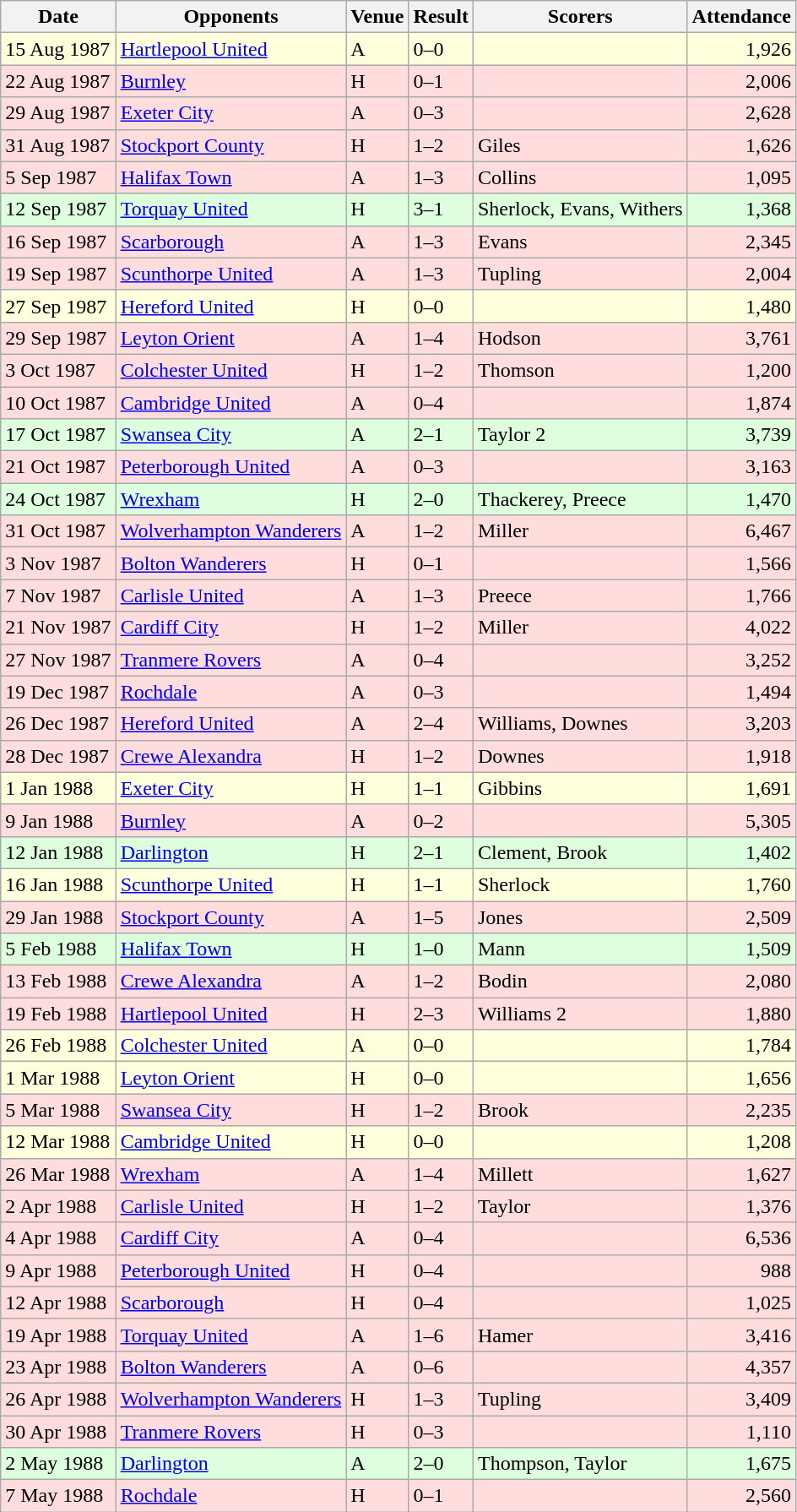<table class="wikitable sortable">
<tr>
<th>Date</th>
<th>Opponents</th>
<th>Venue</th>
<th>Result</th>
<th>Scorers</th>
<th>Attendance</th>
</tr>
<tr bgcolor="#ffffdd">
<td>15 Aug 1987</td>
<td><a href='#'>Hartlepool United</a></td>
<td>A</td>
<td>0–0</td>
<td></td>
<td align="right">1,926</td>
</tr>
<tr bgcolor="#ffdddd">
<td>22 Aug 1987</td>
<td><a href='#'>Burnley</a></td>
<td>H</td>
<td>0–1</td>
<td></td>
<td align="right">2,006</td>
</tr>
<tr bgcolor="#ffdddd">
<td>29 Aug 1987</td>
<td><a href='#'>Exeter City</a></td>
<td>A</td>
<td>0–3</td>
<td></td>
<td align="right">2,628</td>
</tr>
<tr bgcolor="#ffdddd">
<td>31 Aug 1987</td>
<td><a href='#'>Stockport County</a></td>
<td>H</td>
<td>1–2</td>
<td>Giles</td>
<td align="right">1,626</td>
</tr>
<tr bgcolor="#ffdddd">
<td>5 Sep 1987</td>
<td><a href='#'>Halifax Town</a></td>
<td>A</td>
<td>1–3</td>
<td>Collins</td>
<td align="right">1,095</td>
</tr>
<tr bgcolor="#ddffdd">
<td>12 Sep 1987</td>
<td><a href='#'>Torquay United</a></td>
<td>H</td>
<td>3–1</td>
<td>Sherlock, Evans, Withers</td>
<td align="right">1,368</td>
</tr>
<tr bgcolor="#ffdddd">
<td>16 Sep 1987</td>
<td><a href='#'>Scarborough</a></td>
<td>A</td>
<td>1–3</td>
<td>Evans</td>
<td align="right">2,345</td>
</tr>
<tr bgcolor="#ffdddd">
<td>19 Sep 1987</td>
<td><a href='#'>Scunthorpe United</a></td>
<td>A</td>
<td>1–3</td>
<td>Tupling</td>
<td align="right">2,004</td>
</tr>
<tr bgcolor="#ffffdd">
<td>27 Sep 1987</td>
<td><a href='#'>Hereford United</a></td>
<td>H</td>
<td>0–0</td>
<td></td>
<td align="right">1,480</td>
</tr>
<tr bgcolor="#ffdddd">
<td>29 Sep 1987</td>
<td><a href='#'>Leyton Orient</a></td>
<td>A</td>
<td>1–4</td>
<td>Hodson</td>
<td align="right">3,761</td>
</tr>
<tr bgcolor="#ffdddd">
<td>3 Oct 1987</td>
<td><a href='#'>Colchester United</a></td>
<td>H</td>
<td>1–2</td>
<td>Thomson</td>
<td align="right">1,200</td>
</tr>
<tr bgcolor="#ffdddd">
<td>10 Oct 1987</td>
<td><a href='#'>Cambridge United</a></td>
<td>A</td>
<td>0–4</td>
<td></td>
<td align="right">1,874</td>
</tr>
<tr bgcolor="#ddffdd">
<td>17 Oct 1987</td>
<td><a href='#'>Swansea City</a></td>
<td>A</td>
<td>2–1</td>
<td>Taylor 2</td>
<td align="right">3,739</td>
</tr>
<tr bgcolor="#ffdddd">
<td>21 Oct 1987</td>
<td><a href='#'>Peterborough United</a></td>
<td>A</td>
<td>0–3</td>
<td></td>
<td align="right">3,163</td>
</tr>
<tr bgcolor="#ddffdd">
<td>24 Oct 1987</td>
<td><a href='#'>Wrexham</a></td>
<td>H</td>
<td>2–0</td>
<td>Thackerey, Preece</td>
<td align="right">1,470</td>
</tr>
<tr bgcolor="#ffdddd">
<td>31 Oct 1987</td>
<td><a href='#'>Wolverhampton Wanderers</a></td>
<td>A</td>
<td>1–2</td>
<td>Miller</td>
<td align="right">6,467</td>
</tr>
<tr bgcolor="#ffdddd">
<td>3 Nov 1987</td>
<td><a href='#'>Bolton Wanderers</a></td>
<td>H</td>
<td>0–1</td>
<td></td>
<td align="right">1,566</td>
</tr>
<tr bgcolor="#ffdddd">
<td>7 Nov 1987</td>
<td><a href='#'>Carlisle United</a></td>
<td>A</td>
<td>1–3</td>
<td>Preece</td>
<td align="right">1,766</td>
</tr>
<tr bgcolor="#ffdddd">
<td>21 Nov 1987</td>
<td><a href='#'>Cardiff City</a></td>
<td>H</td>
<td>1–2</td>
<td>Miller</td>
<td align="right">4,022</td>
</tr>
<tr bgcolor="#ffdddd">
<td>27 Nov 1987</td>
<td><a href='#'>Tranmere Rovers</a></td>
<td>A</td>
<td>0–4</td>
<td></td>
<td align="right">3,252</td>
</tr>
<tr bgcolor="#ffdddd">
<td>19 Dec 1987</td>
<td><a href='#'>Rochdale</a></td>
<td>A</td>
<td>0–3</td>
<td></td>
<td align="right">1,494</td>
</tr>
<tr bgcolor="#ffdddd">
<td>26 Dec 1987</td>
<td><a href='#'>Hereford United</a></td>
<td>A</td>
<td>2–4</td>
<td>Williams, Downes</td>
<td align="right">3,203</td>
</tr>
<tr bgcolor="#ffdddd">
<td>28 Dec 1987</td>
<td><a href='#'>Crewe Alexandra</a></td>
<td>H</td>
<td>1–2</td>
<td>Downes</td>
<td align="right">1,918</td>
</tr>
<tr bgcolor="#ffffdd">
<td>1 Jan 1988</td>
<td><a href='#'>Exeter City</a></td>
<td>H</td>
<td>1–1</td>
<td>Gibbins</td>
<td align="right">1,691</td>
</tr>
<tr bgcolor="#ffdddd">
<td>9 Jan 1988</td>
<td><a href='#'>Burnley</a></td>
<td>A</td>
<td>0–2</td>
<td></td>
<td align="right">5,305</td>
</tr>
<tr bgcolor="#ddffdd">
<td>12 Jan 1988</td>
<td><a href='#'>Darlington</a></td>
<td>H</td>
<td>2–1</td>
<td>Clement, Brook</td>
<td align="right">1,402</td>
</tr>
<tr bgcolor="#ffffdd">
<td>16 Jan 1988</td>
<td><a href='#'>Scunthorpe United</a></td>
<td>H</td>
<td>1–1</td>
<td>Sherlock</td>
<td align="right">1,760</td>
</tr>
<tr bgcolor="#ffdddd">
<td>29 Jan 1988</td>
<td><a href='#'>Stockport County</a></td>
<td>A</td>
<td>1–5</td>
<td>Jones</td>
<td align="right">2,509</td>
</tr>
<tr bgcolor="#ddffdd">
<td>5 Feb 1988</td>
<td><a href='#'>Halifax Town</a></td>
<td>H</td>
<td>1–0</td>
<td>Mann</td>
<td align="right">1,509</td>
</tr>
<tr bgcolor="#ffdddd">
<td>13 Feb 1988</td>
<td><a href='#'>Crewe Alexandra</a></td>
<td>A</td>
<td>1–2</td>
<td>Bodin</td>
<td align="right">2,080</td>
</tr>
<tr bgcolor="#ffdddd">
<td>19 Feb 1988</td>
<td><a href='#'>Hartlepool United</a></td>
<td>H</td>
<td>2–3</td>
<td>Williams 2</td>
<td align="right">1,880</td>
</tr>
<tr bgcolor="#ffffdd">
<td>26 Feb 1988</td>
<td><a href='#'>Colchester United</a></td>
<td>A</td>
<td>0–0</td>
<td></td>
<td align="right">1,784</td>
</tr>
<tr bgcolor="#ffffdd">
<td>1 Mar 1988</td>
<td><a href='#'>Leyton Orient</a></td>
<td>H</td>
<td>0–0</td>
<td></td>
<td align="right">1,656</td>
</tr>
<tr bgcolor="#ffdddd">
<td>5 Mar 1988</td>
<td><a href='#'>Swansea City</a></td>
<td>H</td>
<td>1–2</td>
<td>Brook</td>
<td align="right">2,235</td>
</tr>
<tr bgcolor="#ffffdd">
<td>12 Mar 1988</td>
<td><a href='#'>Cambridge United</a></td>
<td>H</td>
<td>0–0</td>
<td></td>
<td align="right">1,208</td>
</tr>
<tr bgcolor="#ffdddd">
<td>26 Mar 1988</td>
<td><a href='#'>Wrexham</a></td>
<td>A</td>
<td>1–4</td>
<td>Millett</td>
<td align="right">1,627</td>
</tr>
<tr bgcolor="#ffdddd">
<td>2 Apr 1988</td>
<td><a href='#'>Carlisle United</a></td>
<td>H</td>
<td>1–2</td>
<td>Taylor</td>
<td align="right">1,376</td>
</tr>
<tr bgcolor="#ffdddd">
<td>4 Apr 1988</td>
<td><a href='#'>Cardiff City</a></td>
<td>A</td>
<td>0–4</td>
<td></td>
<td align="right">6,536</td>
</tr>
<tr bgcolor="#ffdddd">
<td>9 Apr 1988</td>
<td><a href='#'>Peterborough United</a></td>
<td>H</td>
<td>0–4</td>
<td></td>
<td align="right">988</td>
</tr>
<tr bgcolor="#ffdddd">
<td>12 Apr 1988</td>
<td><a href='#'>Scarborough</a></td>
<td>H</td>
<td>0–4</td>
<td></td>
<td align="right">1,025</td>
</tr>
<tr bgcolor="#ffdddd">
<td>19 Apr 1988</td>
<td><a href='#'>Torquay United</a></td>
<td>A</td>
<td>1–6</td>
<td>Hamer</td>
<td align="right">3,416</td>
</tr>
<tr bgcolor="#ffdddd">
<td>23 Apr 1988</td>
<td><a href='#'>Bolton Wanderers</a></td>
<td>A</td>
<td>0–6</td>
<td></td>
<td align="right">4,357</td>
</tr>
<tr bgcolor="#ffdddd">
<td>26 Apr 1988</td>
<td><a href='#'>Wolverhampton Wanderers</a></td>
<td>H</td>
<td>1–3</td>
<td>Tupling</td>
<td align="right">3,409</td>
</tr>
<tr bgcolor="#ffdddd">
<td>30 Apr 1988</td>
<td><a href='#'>Tranmere Rovers</a></td>
<td>H</td>
<td>0–3</td>
<td></td>
<td align="right">1,110</td>
</tr>
<tr bgcolor="#ddffdd">
<td>2 May 1988</td>
<td><a href='#'>Darlington</a></td>
<td>A</td>
<td>2–0</td>
<td>Thompson, Taylor</td>
<td align="right">1,675</td>
</tr>
<tr bgcolor="#ffdddd">
<td>7 May 1988</td>
<td><a href='#'>Rochdale</a></td>
<td>H</td>
<td>0–1</td>
<td></td>
<td align="right">2,560</td>
</tr>
</table>
